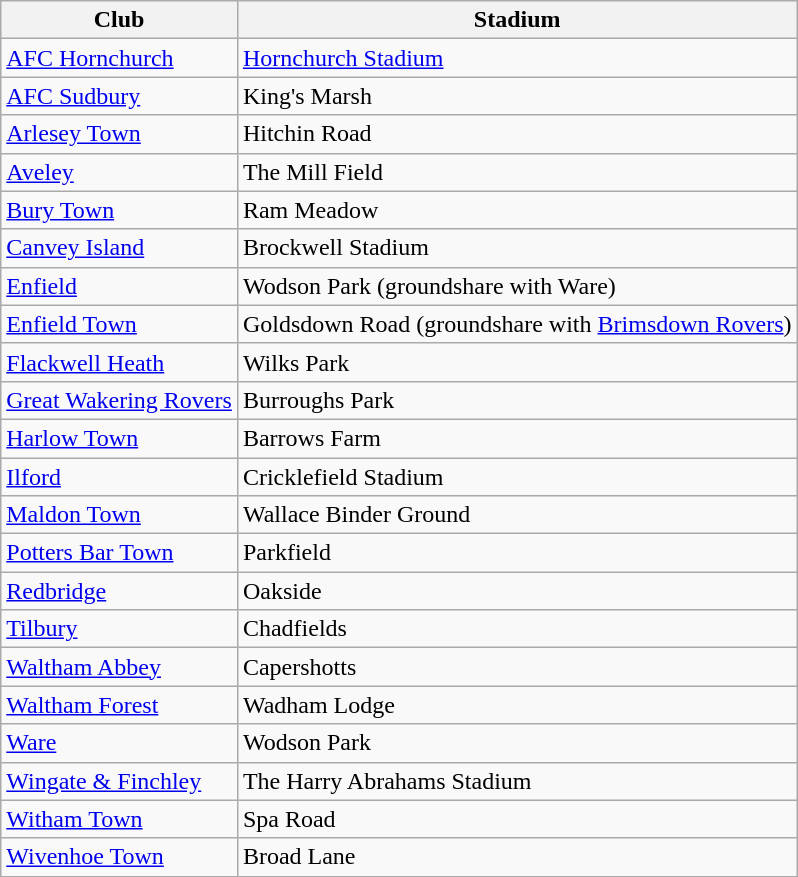<table class="wikitable sortable">
<tr>
<th>Club</th>
<th>Stadium</th>
</tr>
<tr>
<td><a href='#'>AFC Hornchurch</a></td>
<td><a href='#'>Hornchurch Stadium</a></td>
</tr>
<tr>
<td><a href='#'>AFC Sudbury</a></td>
<td>King's Marsh</td>
</tr>
<tr>
<td><a href='#'>Arlesey Town</a></td>
<td>Hitchin Road</td>
</tr>
<tr>
<td><a href='#'>Aveley</a></td>
<td>The Mill Field</td>
</tr>
<tr>
<td><a href='#'>Bury Town</a></td>
<td>Ram Meadow</td>
</tr>
<tr>
<td><a href='#'>Canvey Island</a></td>
<td>Brockwell Stadium</td>
</tr>
<tr>
<td><a href='#'>Enfield</a></td>
<td>Wodson Park (groundshare with Ware)</td>
</tr>
<tr>
<td><a href='#'>Enfield Town</a></td>
<td>Goldsdown Road (groundshare with <a href='#'>Brimsdown Rovers</a>)</td>
</tr>
<tr>
<td><a href='#'>Flackwell Heath</a></td>
<td>Wilks Park</td>
</tr>
<tr>
<td><a href='#'>Great Wakering Rovers</a></td>
<td>Burroughs Park</td>
</tr>
<tr>
<td><a href='#'>Harlow Town</a></td>
<td>Barrows Farm</td>
</tr>
<tr>
<td><a href='#'>Ilford</a></td>
<td>Cricklefield Stadium</td>
</tr>
<tr>
<td><a href='#'>Maldon Town</a></td>
<td>Wallace Binder Ground</td>
</tr>
<tr>
<td><a href='#'>Potters Bar Town</a></td>
<td>Parkfield</td>
</tr>
<tr>
<td><a href='#'>Redbridge</a></td>
<td>Oakside</td>
</tr>
<tr>
<td><a href='#'>Tilbury</a></td>
<td>Chadfields</td>
</tr>
<tr>
<td><a href='#'>Waltham Abbey</a></td>
<td>Capershotts</td>
</tr>
<tr>
<td><a href='#'>Waltham Forest</a></td>
<td>Wadham Lodge</td>
</tr>
<tr>
<td><a href='#'>Ware</a></td>
<td>Wodson Park</td>
</tr>
<tr>
<td><a href='#'>Wingate & Finchley</a></td>
<td>The Harry Abrahams Stadium</td>
</tr>
<tr>
<td><a href='#'>Witham Town</a></td>
<td>Spa Road</td>
</tr>
<tr>
<td><a href='#'>Wivenhoe Town</a></td>
<td>Broad Lane</td>
</tr>
</table>
